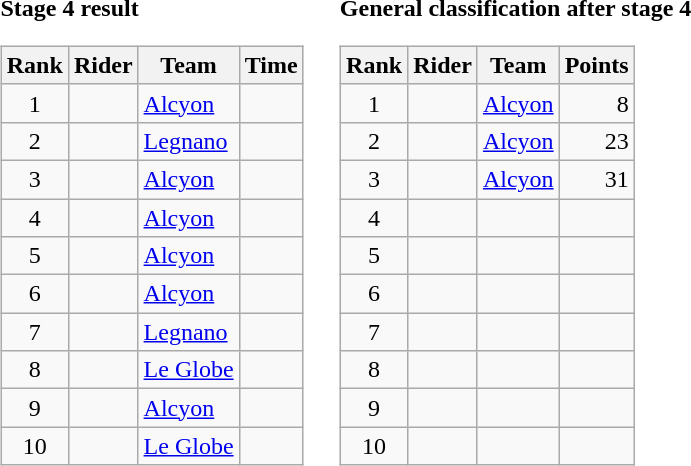<table>
<tr>
<td><strong>Stage 4 result</strong><br><table class="wikitable">
<tr>
<th scope="col">Rank</th>
<th scope="col">Rider</th>
<th scope="col">Team</th>
<th scope="col">Time</th>
</tr>
<tr>
<td style="text-align:center;">1</td>
<td></td>
<td><a href='#'>Alcyon</a></td>
<td style="text-align:right;"></td>
</tr>
<tr>
<td style="text-align:center;">2</td>
<td></td>
<td><a href='#'>Legnano</a></td>
<td style="text-align:right;"></td>
</tr>
<tr>
<td style="text-align:center;">3</td>
<td></td>
<td><a href='#'>Alcyon</a></td>
<td style="text-align:right;"></td>
</tr>
<tr>
<td style="text-align:center;">4</td>
<td></td>
<td><a href='#'>Alcyon</a></td>
<td style="text-align:right;"></td>
</tr>
<tr>
<td style="text-align:center;">5</td>
<td></td>
<td><a href='#'>Alcyon</a></td>
<td style="text-align:right;"></td>
</tr>
<tr>
<td style="text-align:center;">6</td>
<td></td>
<td><a href='#'>Alcyon</a></td>
<td style="text-align:right;"></td>
</tr>
<tr>
<td style="text-align:center;">7</td>
<td></td>
<td><a href='#'>Legnano</a></td>
<td style="text-align:right;"></td>
</tr>
<tr>
<td style="text-align:center;">8</td>
<td></td>
<td><a href='#'>Le Globe</a></td>
<td style="text-align:right;"></td>
</tr>
<tr>
<td style="text-align:center;">9</td>
<td></td>
<td><a href='#'>Alcyon</a></td>
<td style="text-align:right;"></td>
</tr>
<tr>
<td style="text-align:center;">10</td>
<td></td>
<td><a href='#'>Le Globe</a></td>
<td style="text-align:right;"></td>
</tr>
</table>
</td>
<td></td>
<td><strong>General classification after stage 4</strong><br><table class="wikitable">
<tr>
<th scope="col">Rank</th>
<th scope="col">Rider</th>
<th scope="col">Team</th>
<th scope="col">Points</th>
</tr>
<tr>
<td style="text-align:center;">1</td>
<td></td>
<td><a href='#'>Alcyon</a></td>
<td style="text-align:right;">8</td>
</tr>
<tr>
<td style="text-align:center;">2</td>
<td></td>
<td><a href='#'>Alcyon</a></td>
<td style="text-align:right;">23</td>
</tr>
<tr>
<td style="text-align:center;">3</td>
<td></td>
<td><a href='#'>Alcyon</a></td>
<td style="text-align:right;">31</td>
</tr>
<tr>
<td style="text-align:center;">4</td>
<td></td>
<td></td>
<td style="text-align:right;"></td>
</tr>
<tr>
<td style="text-align:center;">5</td>
<td></td>
<td></td>
<td style="text-align:right;"></td>
</tr>
<tr>
<td style="text-align:center;">6</td>
<td></td>
<td></td>
<td style="text-align:right;"></td>
</tr>
<tr>
<td style="text-align:center;">7</td>
<td></td>
<td></td>
<td style="text-align:right;"></td>
</tr>
<tr>
<td style="text-align:center;">8</td>
<td></td>
<td></td>
<td style="text-align:right;"></td>
</tr>
<tr>
<td style="text-align:center;">9</td>
<td></td>
<td></td>
<td style="text-align:right;"></td>
</tr>
<tr>
<td style="text-align:center;">10</td>
<td></td>
<td></td>
<td style="text-align:right;"></td>
</tr>
</table>
</td>
</tr>
</table>
